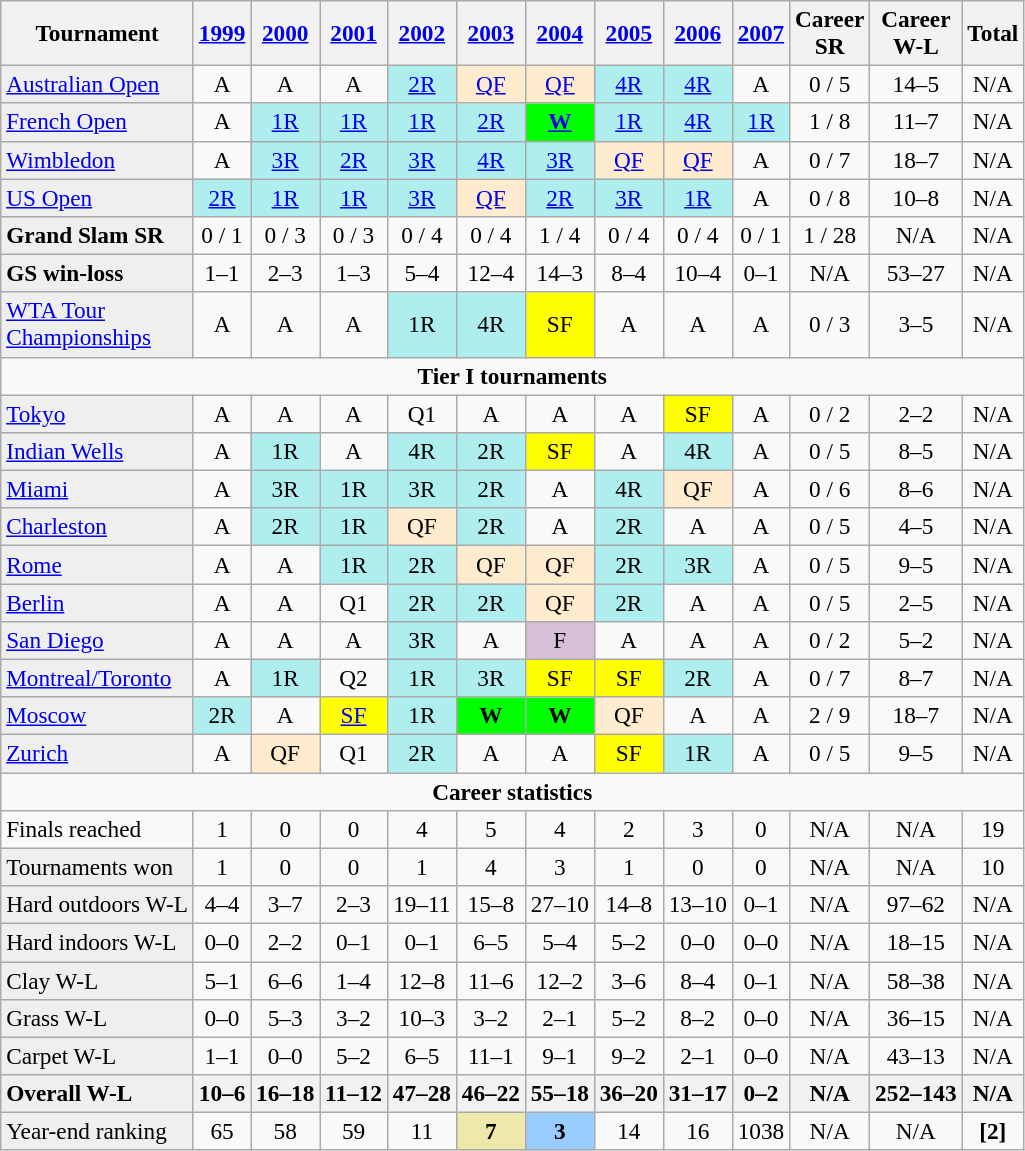<table class="wikitable nowrap"style=text-align:center;font-size:97%>
<tr style="background:#efefef;">
<th>Tournament</th>
<th><a href='#'>1999</a></th>
<th><a href='#'>2000</a></th>
<th><a href='#'>2001</a></th>
<th><a href='#'>2002</a></th>
<th><a href='#'>2003</a></th>
<th><a href='#'>2004</a></th>
<th><a href='#'>2005</a></th>
<th><a href='#'>2006</a></th>
<th><a href='#'>2007</a></th>
<th>Career<br>SR</th>
<th>Career<br>W-L</th>
<th>Total</th>
</tr>
<tr>
<td bgcolor=#EFEFEF align=left><a href='#'>Australian Open</a></td>
<td>A</td>
<td>A</td>
<td>A</td>
<td bgcolor=#afeeee><a href='#'>2R</a></td>
<td bgcolor=#ffebcd><a href='#'>QF</a></td>
<td bgcolor=#ffebcd><a href='#'>QF</a></td>
<td bgcolor=#afeeee><a href='#'>4R</a></td>
<td bgcolor=#afeeee><a href='#'>4R</a></td>
<td>A</td>
<td>0 / 5</td>
<td>14–5</td>
<td>N/A</td>
</tr>
<tr>
<td bgcolor=#EFEFEF align=left><a href='#'>French Open</a></td>
<td>A</td>
<td bgcolor=#afeeee><a href='#'>1R</a></td>
<td bgcolor=#afeeee><a href='#'>1R</a></td>
<td bgcolor=#afeeee><a href='#'>1R</a></td>
<td bgcolor=#afeeee><a href='#'>2R</a></td>
<td bgcolor=#00ff00><strong><a href='#'>W</a></strong></td>
<td bgcolor=#afeeee><a href='#'>1R</a></td>
<td bgcolor=#afeeee><a href='#'>4R</a></td>
<td bgcolor=#afeeee><a href='#'>1R</a></td>
<td>1 / 8</td>
<td>11–7</td>
<td>N/A</td>
</tr>
<tr>
<td bgcolor=#EFEFEF align=left><a href='#'>Wimbledon</a></td>
<td>A</td>
<td bgcolor=#afeeee><a href='#'>3R</a></td>
<td bgcolor=#afeeee><a href='#'>2R</a></td>
<td bgcolor=#afeeee><a href='#'>3R</a></td>
<td bgcolor=#afeeee><a href='#'>4R</a></td>
<td bgcolor=#afeeee><a href='#'>3R</a></td>
<td bgcolor=#ffebcd><a href='#'>QF</a></td>
<td bgcolor=#ffebcd><a href='#'>QF</a></td>
<td>A</td>
<td>0 / 7</td>
<td>18–7</td>
<td>N/A</td>
</tr>
<tr>
<td bgcolor=#EFEFEF align=left><a href='#'>US Open</a></td>
<td bgcolor=#afeeee><a href='#'>2R</a></td>
<td bgcolor=#afeeee><a href='#'>1R</a></td>
<td bgcolor=#afeeee><a href='#'>1R</a></td>
<td bgcolor=#afeeee><a href='#'>3R</a></td>
<td bgcolor=#ffebcd><a href='#'>QF</a></td>
<td bgcolor=#afeeee><a href='#'>2R</a></td>
<td bgcolor=#afeeee><a href='#'>3R</a></td>
<td bgcolor=#afeeee><a href='#'>1R</a></td>
<td>A</td>
<td>0 / 8</td>
<td>10–8</td>
<td>N/A</td>
</tr>
<tr>
<td bgcolor=#EFEFEF align=left><strong>Grand Slam SR</strong></td>
<td>0 / 1</td>
<td>0 / 3</td>
<td>0 / 3</td>
<td>0 / 4</td>
<td>0 / 4</td>
<td>1 / 4</td>
<td>0 / 4</td>
<td>0 / 4</td>
<td>0 / 1</td>
<td>1 / 28</td>
<td>N/A</td>
<td>N/A</td>
</tr>
<tr>
<td bgcolor=#EFEFEF align=left><strong>GS win-loss</strong></td>
<td>1–1</td>
<td>2–3</td>
<td>1–3</td>
<td>5–4</td>
<td>12–4</td>
<td>14–3</td>
<td>8–4</td>
<td>10–4</td>
<td>0–1</td>
<td>N/A</td>
<td>53–27</td>
<td>N/A</td>
</tr>
<tr>
<td bgcolor=#EFEFEF align=left><a href='#'>WTA Tour<br> Championships</a></td>
<td>A</td>
<td>A</td>
<td>A</td>
<td bgcolor=#afeeee>1R</td>
<td bgcolor=#afeeee>4R</td>
<td bgcolor=yellow>SF</td>
<td>A</td>
<td>A</td>
<td>A</td>
<td>0 / 3</td>
<td>3–5</td>
<td>N/A</td>
</tr>
<tr>
<td colspan="13"><strong>Tier I tournaments</strong></td>
</tr>
<tr>
<td bgcolor=#EFEFEF align=left><a href='#'>Tokyo</a></td>
<td>A</td>
<td>A</td>
<td>A</td>
<td>Q1</td>
<td>A</td>
<td>A</td>
<td>A</td>
<td bgcolor=yellow>SF</td>
<td>A</td>
<td>0 / 2</td>
<td>2–2</td>
<td>N/A</td>
</tr>
<tr>
<td bgcolor=#EFEFEF align=left><a href='#'>Indian Wells</a></td>
<td>A</td>
<td bgcolor=#afeeee>1R</td>
<td>A</td>
<td bgcolor=#afeeee>4R</td>
<td bgcolor=#afeeee>2R</td>
<td bgcolor=yellow>SF</td>
<td>A</td>
<td bgcolor=#afeeee>4R</td>
<td>A</td>
<td>0 / 5</td>
<td>8–5</td>
<td>N/A</td>
</tr>
<tr>
<td bgcolor=#EFEFEF align=left><a href='#'>Miami</a></td>
<td>A</td>
<td bgcolor=#afeeee>3R</td>
<td bgcolor=#afeeee>1R</td>
<td bgcolor=#afeeee>3R</td>
<td bgcolor=#afeeee>2R</td>
<td>A</td>
<td bgcolor=#afeeee>4R</td>
<td bgcolor=#ffebcd>QF</td>
<td>A</td>
<td>0 / 6</td>
<td>8–6</td>
<td>N/A</td>
</tr>
<tr>
<td bgcolor=#EFEFEF align=left><a href='#'>Charleston</a></td>
<td>A</td>
<td bgcolor=#afeeee>2R</td>
<td bgcolor=#afeeee>1R</td>
<td bgcolor=#ffebcd>QF</td>
<td bgcolor=#afeeee>2R</td>
<td>A</td>
<td bgcolor=#afeeee>2R</td>
<td>A</td>
<td>A</td>
<td>0 / 5</td>
<td>4–5</td>
<td>N/A</td>
</tr>
<tr>
<td bgcolor=#EFEFEF align=left><a href='#'>Rome</a></td>
<td>A</td>
<td>A</td>
<td bgcolor=#afeeee>1R</td>
<td bgcolor=#afeeee>2R</td>
<td bgcolor=#ffebcd>QF</td>
<td bgcolor=#ffebcd>QF</td>
<td bgcolor=#afeeee>2R</td>
<td bgcolor=#afeeee>3R</td>
<td>A</td>
<td>0 / 5</td>
<td>9–5</td>
<td>N/A</td>
</tr>
<tr>
<td bgcolor=#EFEFEF align=left><a href='#'>Berlin</a></td>
<td>A</td>
<td>A</td>
<td>Q1</td>
<td bgcolor=#afeeee>2R</td>
<td bgcolor=#afeeee>2R</td>
<td bgcolor=#ffebcd>QF</td>
<td bgcolor=#afeeee>2R</td>
<td>A</td>
<td>A</td>
<td>0 / 5</td>
<td>2–5</td>
<td>N/A</td>
</tr>
<tr>
<td bgcolor=#EFEFEF align=left><a href='#'>San Diego</a></td>
<td>A</td>
<td>A</td>
<td>A</td>
<td bgcolor=#afeeee>3R</td>
<td>A</td>
<td bgcolor=#D8BFD8>F</td>
<td>A</td>
<td>A</td>
<td>A</td>
<td>0 / 2</td>
<td>5–2</td>
<td>N/A</td>
</tr>
<tr>
<td bgcolor=#EFEFEF align=left><a href='#'>Montreal/Toronto</a></td>
<td>A</td>
<td bgcolor=#afeeee>1R</td>
<td>Q2</td>
<td bgcolor=#afeeee>1R</td>
<td bgcolor=#afeeee>3R</td>
<td bgcolor=yellow>SF</td>
<td bgcolor=yellow>SF</td>
<td bgcolor=#afeeee>2R</td>
<td>A</td>
<td>0 / 7</td>
<td>8–7</td>
<td>N/A</td>
</tr>
<tr>
<td bgcolor=#efefef align=left><a href='#'>Moscow</a></td>
<td bgcolor=#afeeee>2R</td>
<td>A</td>
<td bgcolor=yellow><a href='#'>SF</a></td>
<td bgcolor=#afeeee>1R</td>
<td bgcolor=#00ff00><strong>W</strong></td>
<td bgcolor=#00ff00><strong>W</strong></td>
<td bgcolor=#ffebcd>QF</td>
<td>A</td>
<td>A</td>
<td>2 / 9</td>
<td>18–7</td>
<td>N/A</td>
</tr>
<tr>
<td bgcolor=#efefef align=left><a href='#'>Zurich</a></td>
<td>A</td>
<td bgcolor=#ffebcd>QF</td>
<td>Q1</td>
<td bgcolor=#afeeee>2R</td>
<td>A</td>
<td>A</td>
<td bgcolor=yellow>SF</td>
<td bgcolor=#afeeee>1R</td>
<td>A</td>
<td>0 / 5</td>
<td>9–5</td>
<td>N/A</td>
</tr>
<tr>
<td colspan="13"><strong>Career statistics</strong></td>
</tr>
<tr>
<td align=left>Finals reached</td>
<td>1</td>
<td>0</td>
<td>0</td>
<td>4</td>
<td>5</td>
<td>4</td>
<td>2</td>
<td>3</td>
<td>0</td>
<td>N/A</td>
<td>N/A</td>
<td>19</td>
</tr>
<tr>
<td bgcolor=#EFEFEF align=left>Tournaments won</td>
<td>1</td>
<td>0</td>
<td>0</td>
<td>1</td>
<td>4</td>
<td>3</td>
<td>1</td>
<td>0</td>
<td>0</td>
<td>N/A</td>
<td>N/A</td>
<td>10</td>
</tr>
<tr>
<td bgcolor=#efefef align=left>Hard outdoors W-L</td>
<td>4–4</td>
<td>3–7</td>
<td>2–3</td>
<td>19–11</td>
<td>15–8</td>
<td>27–10</td>
<td>14–8</td>
<td>13–10</td>
<td>0–1</td>
<td>N/A</td>
<td>97–62</td>
<td>N/A</td>
</tr>
<tr>
<td bgcolor=#efefef align=left>Hard indoors W-L</td>
<td>0–0</td>
<td>2–2</td>
<td>0–1</td>
<td>0–1</td>
<td>6–5</td>
<td>5–4</td>
<td>5–2</td>
<td>0–0</td>
<td>0–0</td>
<td>N/A</td>
<td>18–15</td>
<td>N/A</td>
</tr>
<tr>
<td bgcolor=#efefef align=left>Clay W-L</td>
<td>5–1</td>
<td>6–6</td>
<td>1–4</td>
<td>12–8</td>
<td>11–6</td>
<td>12–2</td>
<td>3–6</td>
<td>8–4</td>
<td>0–1</td>
<td>N/A</td>
<td>58–38</td>
<td>N/A</td>
</tr>
<tr>
<td bgcolor=#efefef align=left>Grass W-L</td>
<td>0–0</td>
<td>5–3</td>
<td>3–2</td>
<td>10–3</td>
<td>3–2</td>
<td>2–1</td>
<td>5–2</td>
<td>8–2</td>
<td>0–0</td>
<td>N/A</td>
<td>36–15</td>
<td>N/A</td>
</tr>
<tr>
<td bgcolor=#efefef align=left>Carpet W-L</td>
<td>1–1</td>
<td>0–0</td>
<td>5–2</td>
<td>6–5</td>
<td>11–1</td>
<td>9–1</td>
<td>9–2</td>
<td>2–1</td>
<td>0–0</td>
<td>N/A</td>
<td>43–13</td>
<td>N/A</td>
</tr>
<tr>
<td bgcolor=#efefef align=left><strong>Overall W-L</strong></td>
<th>10–6</th>
<th>16–18</th>
<th>11–12</th>
<th>47–28</th>
<th>46–22</th>
<th>55–18</th>
<th>36–20</th>
<th>31–17</th>
<th>0–2</th>
<th>N/A</th>
<th>252–143</th>
<th>N/A</th>
</tr>
<tr>
<td bgcolor=#efefef align=left>Year-end ranking</td>
<td>65</td>
<td>58</td>
<td>59</td>
<td>11</td>
<td bgcolor=#EEE8AA><strong>7</strong></td>
<td bgcolor=#99ccff><strong>3</strong></td>
<td>14</td>
<td>16</td>
<td>1038</td>
<td>N/A</td>
<td>N/A</td>
<td><strong>[2]</strong></td>
</tr>
</table>
